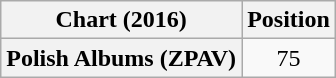<table class="wikitable sortable plainrowheaders" style="text-align:center">
<tr>
<th scope="col">Chart (2016)</th>
<th scope="col">Position</th>
</tr>
<tr>
<th scope="row">Polish Albums (ZPAV)</th>
<td>75</td>
</tr>
</table>
